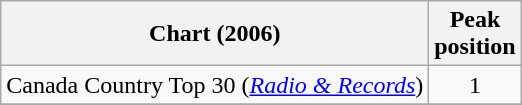<table class="wikitable sortable">
<tr>
<th align="left">Chart (2006)</th>
<th align="center">Peak<br>position</th>
</tr>
<tr>
<td align="left">Canada Country Top 30 (<em><a href='#'>Radio & Records</a></em>)</td>
<td align="center">1</td>
</tr>
<tr>
</tr>
<tr>
</tr>
</table>
